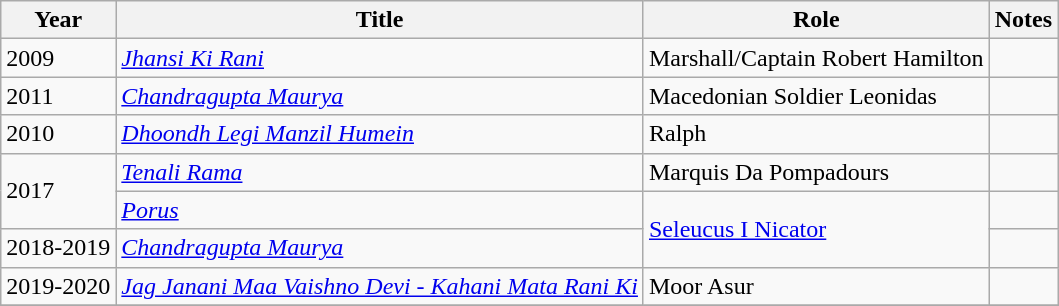<table class="wikitable">
<tr>
<th>Year</th>
<th>Title</th>
<th>Role</th>
<th>Notes</th>
</tr>
<tr>
<td>2009</td>
<td><em><a href='#'> Jhansi Ki Rani</a></em></td>
<td>Marshall/Captain Robert Hamilton</td>
<td></td>
</tr>
<tr>
<td>2011</td>
<td><em><a href='#'> Chandragupta Maurya</a></em></td>
<td>Macedonian Soldier Leonidas</td>
<td></td>
</tr>
<tr>
<td>2010</td>
<td><em><a href='#'>Dhoondh Legi Manzil Humein</a></em></td>
<td>Ralph</td>
<td></td>
</tr>
<tr>
<td rowspan="2">2017</td>
<td><em><a href='#'> Tenali Rama</a></em></td>
<td>Marquis Da Pompadours</td>
<td></td>
</tr>
<tr>
<td><em><a href='#'> Porus</a></em></td>
<td rowspan="2"><a href='#'>Seleucus I Nicator</a></td>
<td></td>
</tr>
<tr>
<td>2018-2019</td>
<td><em><a href='#'> Chandragupta Maurya</a></em></td>
<td></td>
</tr>
<tr>
<td>2019-2020</td>
<td><em><a href='#'>Jag Janani Maa Vaishno Devi - Kahani Mata Rani Ki</a></em></td>
<td>Moor Asur</td>
<td></td>
</tr>
<tr>
</tr>
</table>
